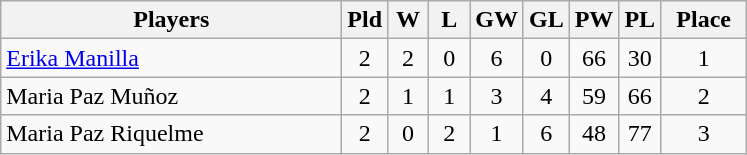<table class=wikitable style="text-align:center">
<tr>
<th width=220>Players</th>
<th width=20>Pld</th>
<th width=20>W</th>
<th width=20>L</th>
<th width=20>GW</th>
<th width=20>GL</th>
<th width=20>PW</th>
<th width=20>PL</th>
<th width=50>Place</th>
</tr>
<tr>
<td align=left> <a href='#'>Erika Manilla</a></td>
<td>2</td>
<td>2</td>
<td>0</td>
<td>6</td>
<td>0</td>
<td>66</td>
<td>30</td>
<td>1</td>
</tr>
<tr>
<td align=left> Maria Paz Muñoz</td>
<td>2</td>
<td>1</td>
<td>1</td>
<td>3</td>
<td>4</td>
<td>59</td>
<td>66</td>
<td>2</td>
</tr>
<tr>
<td align=left> Maria Paz Riquelme</td>
<td>2</td>
<td>0</td>
<td>2</td>
<td>1</td>
<td>6</td>
<td>48</td>
<td>77</td>
<td>3</td>
</tr>
</table>
